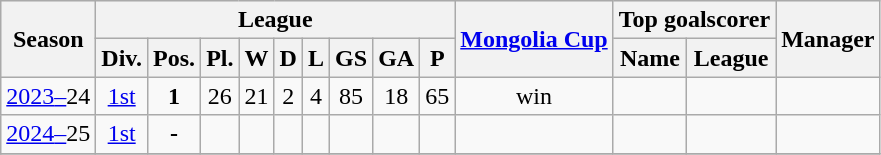<table class="wikitable">
<tr style="background:#efefef;">
<th rowspan="2">Season</th>
<th colspan="9">League</th>
<th rowspan="2"><a href='#'>Mongolia Cup</a></th>
<th colspan="2">Top goalscorer</th>
<th rowspan="2">Manager</th>
</tr>
<tr>
<th>Div.</th>
<th>Pos.</th>
<th>Pl.</th>
<th>W</th>
<th>D</th>
<th>L</th>
<th>GS</th>
<th>GA</th>
<th>P</th>
<th>Name</th>
<th>League</th>
</tr>
<tr>
<td><a href='#'>2023</a><a href='#'>–</a>24</td>
<td align=center><a href='#'>1st</a></td>
<td align=center><strong>1</strong></td>
<td align=center>26</td>
<td align=center>21</td>
<td align=center>2</td>
<td align=center>4</td>
<td align=center>85</td>
<td align=center>18</td>
<td align=center>65</td>
<td align=center>win</td>
<td align=center></td>
<td align=center></td>
<td align=center></td>
</tr>
<tr>
<td><a href='#'>2024</a><a href='#'>–</a>25</td>
<td align=center><a href='#'>1st</a></td>
<td align=center><strong>-</strong></td>
<td align=center></td>
<td align=center></td>
<td align=center></td>
<td align=center></td>
<td align=center></td>
<td align=center></td>
<td align=center></td>
<td align=center></td>
<td align=center></td>
<td align=center></td>
<td align=center></td>
</tr>
<tr>
</tr>
</table>
